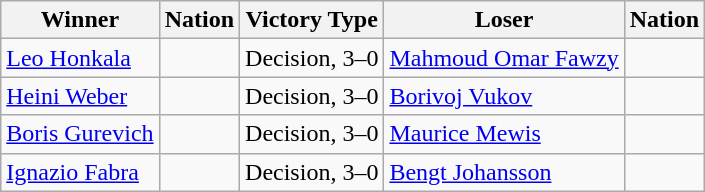<table class="wikitable sortable" style="text-align:left;">
<tr>
<th>Winner</th>
<th>Nation</th>
<th>Victory Type</th>
<th>Loser</th>
<th>Nation</th>
</tr>
<tr>
<td><a href='#'>Leo Honkala</a></td>
<td></td>
<td>Decision, 3–0</td>
<td><a href='#'>Mahmoud Omar Fawzy</a></td>
<td></td>
</tr>
<tr>
<td><a href='#'>Heini Weber</a></td>
<td></td>
<td>Decision, 3–0</td>
<td><a href='#'>Borivoj Vukov</a></td>
<td></td>
</tr>
<tr>
<td><a href='#'>Boris Gurevich</a></td>
<td></td>
<td>Decision, 3–0</td>
<td><a href='#'>Maurice Mewis</a></td>
<td></td>
</tr>
<tr>
<td><a href='#'>Ignazio Fabra</a></td>
<td></td>
<td>Decision, 3–0</td>
<td><a href='#'>Bengt Johansson</a></td>
<td></td>
</tr>
</table>
